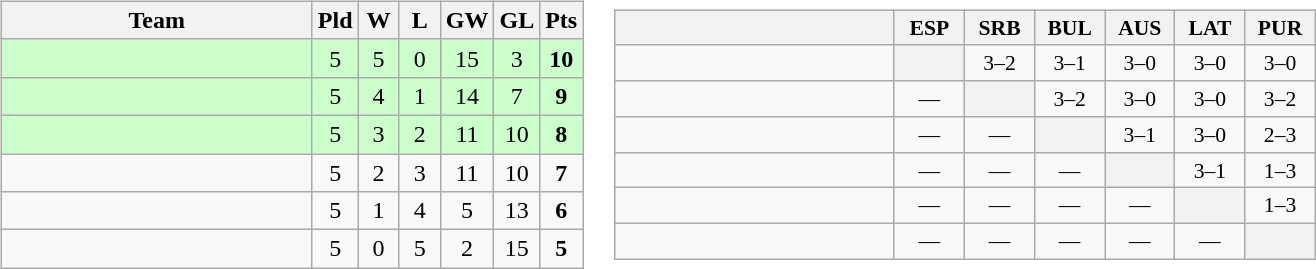<table>
<tr>
<td><br><table class="wikitable" style="text-align:center">
<tr>
<th width=200>Team</th>
<th width=20>Pld</th>
<th width=20>W</th>
<th width=20>L</th>
<th width=20>GW</th>
<th width=20>GL</th>
<th width=20>Pts</th>
</tr>
<tr bgcolor=ccffcc>
<td style="text-align:left;"></td>
<td>5</td>
<td>5</td>
<td>0</td>
<td>15</td>
<td>3</td>
<td><strong>10</strong></td>
</tr>
<tr bgcolor=ccffcc>
<td style="text-align:left;"></td>
<td>5</td>
<td>4</td>
<td>1</td>
<td>14</td>
<td>7</td>
<td><strong>9</strong></td>
</tr>
<tr bgcolor=ccffcc>
<td style="text-align:left;"></td>
<td>5</td>
<td>3</td>
<td>2</td>
<td>11</td>
<td>10</td>
<td><strong>8</strong></td>
</tr>
<tr>
<td style="text-align:left;"></td>
<td>5</td>
<td>2</td>
<td>3</td>
<td>11</td>
<td>10</td>
<td><strong>7</strong></td>
</tr>
<tr>
<td style="text-align:left;"></td>
<td>5</td>
<td>1</td>
<td>4</td>
<td>5</td>
<td>13</td>
<td><strong>6</strong></td>
</tr>
<tr>
<td style="text-align:left;"></td>
<td>5</td>
<td>0</td>
<td>5</td>
<td>2</td>
<td>15</td>
<td><strong>5</strong></td>
</tr>
</table>
</td>
<td><br><table class="wikitable" style="text-align:center; font-size:90%">
<tr>
<th width="180"> </th>
<th width="40">ESP</th>
<th width="40">SRB</th>
<th width="40">BUL</th>
<th width="40">AUS</th>
<th width="40">LAT</th>
<th width="40">PUR</th>
</tr>
<tr>
<td style="text-align:left;"></td>
<th></th>
<td>3–2</td>
<td>3–1</td>
<td>3–0</td>
<td>3–0</td>
<td>3–0</td>
</tr>
<tr>
<td style="text-align:left;"></td>
<td>—</td>
<th></th>
<td>3–2</td>
<td>3–0</td>
<td>3–0</td>
<td>3–2</td>
</tr>
<tr>
<td style="text-align:left;"></td>
<td>—</td>
<td>—</td>
<th></th>
<td>3–1</td>
<td>3–0</td>
<td>2–3</td>
</tr>
<tr>
<td style="text-align:left;"></td>
<td>—</td>
<td>—</td>
<td>—</td>
<th></th>
<td>3–1</td>
<td>1–3</td>
</tr>
<tr>
<td style="text-align:left;"></td>
<td>—</td>
<td>—</td>
<td>—</td>
<td>—</td>
<th></th>
<td>1–3</td>
</tr>
<tr>
<td style="text-align:left;"></td>
<td>—</td>
<td>—</td>
<td>—</td>
<td>—</td>
<td>—</td>
<th></th>
</tr>
</table>
</td>
</tr>
</table>
